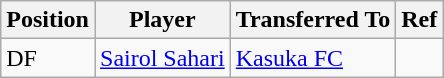<table class="wikitable sortable" style="text-align:center; font-size:100%; text-align:left;">
<tr>
<th>Position</th>
<th>Player</th>
<th>Transferred To</th>
<th>Ref</th>
</tr>
<tr>
<td>DF</td>
<td> <a href='#'>Sairol Sahari</a></td>
<td> <a href='#'>Kasuka FC</a></td>
<td></td>
</tr>
</table>
